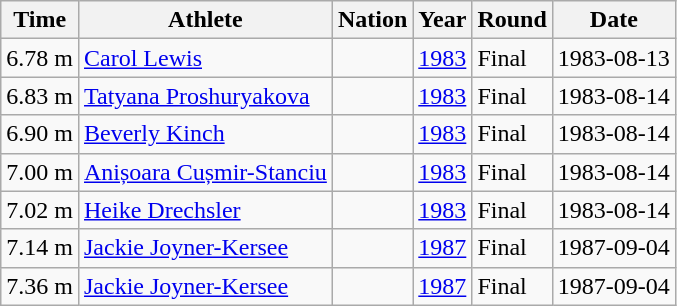<table class="wikitable sortable">
<tr>
<th>Time</th>
<th>Athlete</th>
<th>Nation</th>
<th>Year</th>
<th>Round</th>
<th>Date</th>
</tr>
<tr>
<td>6.78 m</td>
<td align="left"><a href='#'>Carol Lewis</a></td>
<td align="left"></td>
<td><a href='#'>1983</a></td>
<td>Final</td>
<td>1983-08-13</td>
</tr>
<tr>
<td>6.83 m</td>
<td><a href='#'>Tatyana Proshuryakova</a></td>
<td></td>
<td><a href='#'>1983</a></td>
<td>Final</td>
<td>1983-08-14</td>
</tr>
<tr>
<td>6.90 m</td>
<td><a href='#'>Beverly Kinch</a></td>
<td></td>
<td><a href='#'>1983</a></td>
<td>Final</td>
<td>1983-08-14</td>
</tr>
<tr>
<td>7.00 m</td>
<td><a href='#'>Anișoara Cușmir-Stanciu</a></td>
<td></td>
<td><a href='#'>1983</a></td>
<td>Final</td>
<td>1983-08-14</td>
</tr>
<tr>
<td>7.02 m</td>
<td><a href='#'>Heike Drechsler</a></td>
<td></td>
<td><a href='#'>1983</a></td>
<td>Final</td>
<td>1983-08-14</td>
</tr>
<tr>
<td>7.14 m</td>
<td><a href='#'>Jackie Joyner-Kersee</a></td>
<td></td>
<td><a href='#'>1987</a></td>
<td>Final</td>
<td>1987-09-04</td>
</tr>
<tr>
<td>7.36 m</td>
<td><a href='#'>Jackie Joyner-Kersee</a></td>
<td></td>
<td><a href='#'>1987</a></td>
<td>Final</td>
<td>1987-09-04</td>
</tr>
</table>
